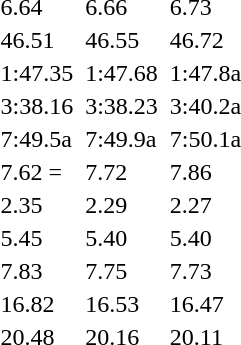<table>
<tr>
<td></td>
<td></td>
<td>6.64</td>
<td></td>
<td>6.66</td>
<td></td>
<td>6.73</td>
</tr>
<tr>
<td></td>
<td></td>
<td>46.51</td>
<td></td>
<td>46.55</td>
<td></td>
<td>46.72</td>
</tr>
<tr>
<td></td>
<td></td>
<td>1:47.35 </td>
<td></td>
<td>1:47.68</td>
<td></td>
<td>1:47.8a</td>
</tr>
<tr>
<td></td>
<td></td>
<td>3:38.16 </td>
<td></td>
<td>3:38.23</td>
<td></td>
<td>3:40.2a</td>
</tr>
<tr>
<td></td>
<td></td>
<td>7:49.5a</td>
<td></td>
<td>7:49.9a</td>
<td></td>
<td>7:50.1a</td>
</tr>
<tr>
<td></td>
<td></td>
<td>7.62 =</td>
<td></td>
<td>7.72</td>
<td></td>
<td>7.86</td>
</tr>
<tr>
<td></td>
<td></td>
<td>2.35 </td>
<td></td>
<td>2.29</td>
<td></td>
<td>2.27</td>
</tr>
<tr>
<td></td>
<td></td>
<td>5.45</td>
<td></td>
<td>5.40</td>
<td></td>
<td>5.40</td>
</tr>
<tr>
<td></td>
<td></td>
<td>7.83</td>
<td></td>
<td>7.75</td>
<td></td>
<td>7.73</td>
</tr>
<tr>
<td></td>
<td></td>
<td>16.82</td>
<td></td>
<td>16.53</td>
<td></td>
<td>16.47</td>
</tr>
<tr>
<td></td>
<td></td>
<td>20.48</td>
<td></td>
<td>20.16</td>
<td></td>
<td>20.11</td>
</tr>
</table>
